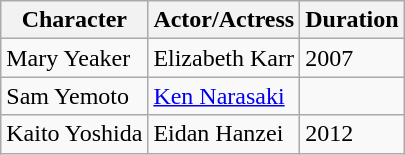<table class="wikitable sortable">
<tr ">
<th>Character</th>
<th>Actor/Actress</th>
<th>Duration</th>
</tr>
<tr>
<td>Mary Yeaker</td>
<td>Elizabeth Karr</td>
<td>2007</td>
</tr>
<tr>
<td>Sam Yemoto</td>
<td><a href='#'>Ken Narasaki</a></td>
<td></td>
</tr>
<tr>
<td>Kaito Yoshida</td>
<td>Eidan Hanzei</td>
<td>2012</td>
</tr>
</table>
